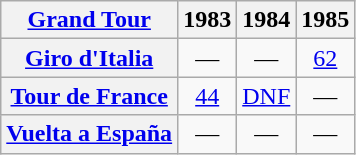<table class="wikitable plainrowheaders">
<tr>
<th scope="col"><a href='#'>Grand Tour</a></th>
<th scope="col">1983</th>
<th scope="col">1984</th>
<th scope="col">1985</th>
</tr>
<tr style="text-align:center;">
<th scope="row"> <a href='#'>Giro d'Italia</a></th>
<td>—</td>
<td>—</td>
<td><a href='#'>62</a></td>
</tr>
<tr style="text-align:center;">
<th scope="row"> <a href='#'>Tour de France</a></th>
<td><a href='#'>44</a></td>
<td><a href='#'>DNF</a></td>
<td>—</td>
</tr>
<tr style="text-align:center;">
<th scope="row"> <a href='#'>Vuelta a España</a></th>
<td>—</td>
<td>—</td>
<td>—</td>
</tr>
</table>
